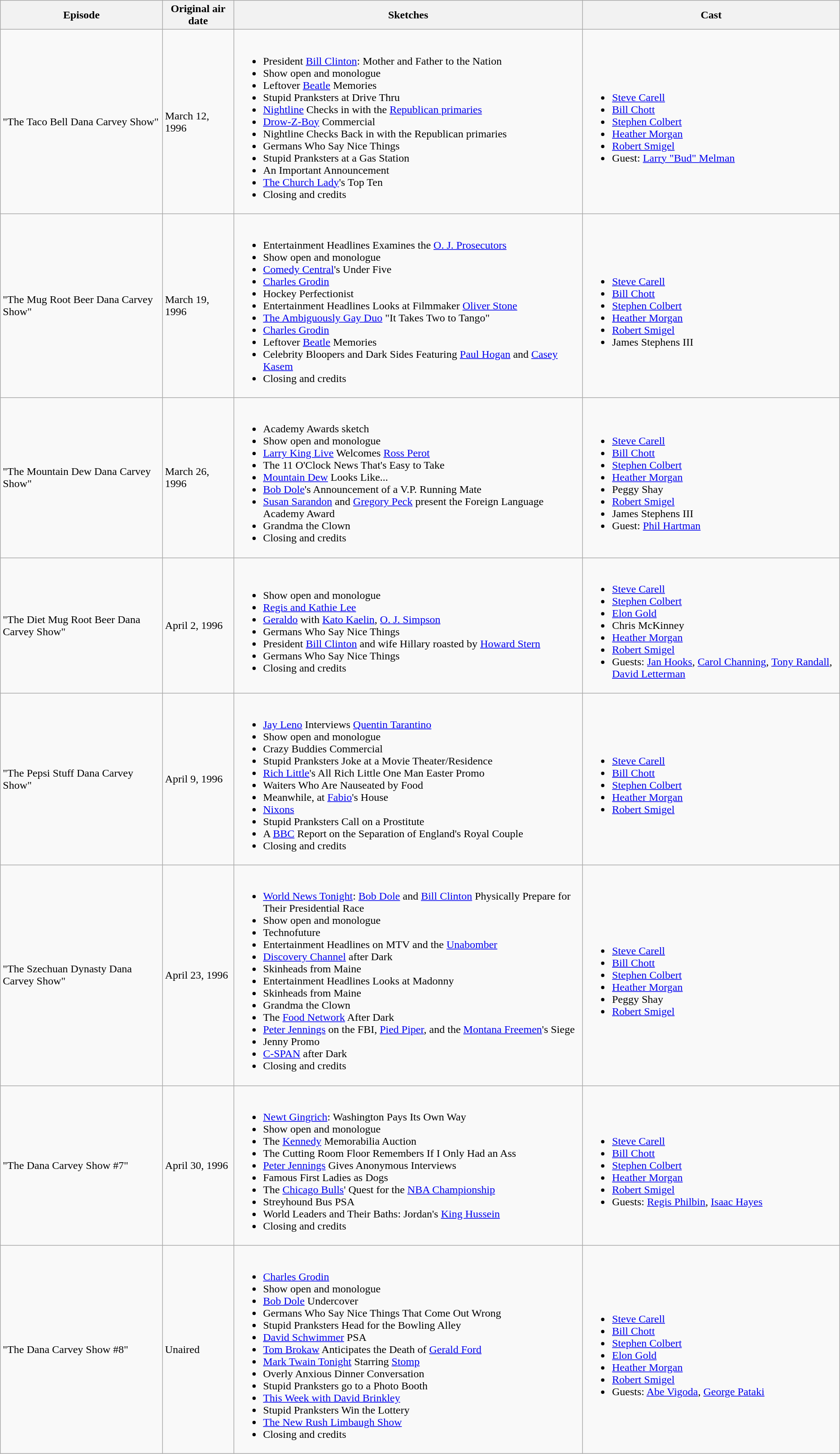<table class="wikitable">
<tr>
<th>Episode</th>
<th>Original air date</th>
<th>Sketches</th>
<th>Cast</th>
</tr>
<tr>
<td>"The Taco Bell Dana Carvey Show"</td>
<td>March 12, 1996</td>
<td><br><ul><li>President <a href='#'>Bill Clinton</a>: Mother and Father to the Nation</li><li>Show open and monologue</li><li>Leftover <a href='#'>Beatle</a> Memories</li><li>Stupid Pranksters at Drive Thru</li><li><a href='#'>Nightline</a> Checks in with the <a href='#'>Republican primaries</a></li><li><a href='#'>Drow-Z-Boy</a> Commercial</li><li>Nightline Checks Back in with the Republican primaries</li><li>Germans Who Say Nice Things</li><li>Stupid Pranksters at a Gas Station</li><li>An Important Announcement</li><li><a href='#'>The Church Lady</a>'s Top Ten</li><li>Closing and credits</li></ul></td>
<td><br><ul><li><a href='#'>Steve Carell</a></li><li><a href='#'>Bill Chott</a></li><li><a href='#'>Stephen Colbert</a></li><li><a href='#'>Heather Morgan</a></li><li><a href='#'>Robert Smigel</a></li><li>Guest: <a href='#'>Larry "Bud" Melman</a></li></ul></td>
</tr>
<tr>
<td>"The Mug Root Beer Dana Carvey Show"</td>
<td>March 19, 1996</td>
<td><br><ul><li>Entertainment Headlines Examines the <a href='#'>O. J. Prosecutors</a></li><li>Show open and monologue</li><li><a href='#'>Comedy Central</a>'s Under Five</li><li><a href='#'>Charles Grodin</a></li><li>Hockey Perfectionist</li><li>Entertainment Headlines Looks at Filmmaker <a href='#'>Oliver Stone</a></li><li><a href='#'>The Ambiguously Gay Duo</a> "It Takes Two to Tango"</li><li><a href='#'>Charles Grodin</a></li><li>Leftover <a href='#'>Beatle</a> Memories</li><li>Celebrity Bloopers and Dark Sides Featuring <a href='#'>Paul Hogan</a> and <a href='#'>Casey Kasem</a></li><li>Closing and credits</li></ul></td>
<td><br><ul><li><a href='#'>Steve Carell</a></li><li><a href='#'>Bill Chott</a></li><li><a href='#'>Stephen Colbert</a></li><li><a href='#'>Heather Morgan</a></li><li><a href='#'>Robert Smigel</a></li><li>James Stephens III</li></ul></td>
</tr>
<tr>
<td>"The Mountain Dew Dana Carvey Show"</td>
<td>March 26, 1996</td>
<td><br><ul><li>Academy Awards sketch</li><li>Show open and monologue</li><li><a href='#'>Larry King Live</a> Welcomes <a href='#'>Ross Perot</a></li><li>The 11 O'Clock News That's Easy to Take</li><li><a href='#'>Mountain Dew</a> Looks Like...</li><li><a href='#'>Bob Dole</a>'s Announcement of a V.P. Running Mate</li><li><a href='#'>Susan Sarandon</a> and <a href='#'>Gregory Peck</a> present the Foreign Language Academy Award</li><li>Grandma the Clown</li><li>Closing and credits</li></ul></td>
<td><br><ul><li><a href='#'>Steve Carell</a></li><li><a href='#'>Bill Chott</a></li><li><a href='#'>Stephen Colbert</a></li><li><a href='#'>Heather Morgan</a></li><li>Peggy Shay</li><li><a href='#'>Robert Smigel</a></li><li>James Stephens III</li><li>Guest: <a href='#'>Phil Hartman</a></li></ul></td>
</tr>
<tr>
<td>"The Diet Mug Root Beer Dana Carvey Show"</td>
<td>April 2, 1996</td>
<td><br><ul><li>Show open and monologue</li><li><a href='#'>Regis and Kathie Lee</a></li><li><a href='#'>Geraldo</a> with <a href='#'>Kato Kaelin</a>, <a href='#'>O. J. Simpson</a></li><li>Germans Who Say Nice Things</li><li>President <a href='#'>Bill Clinton</a> and wife Hillary roasted by <a href='#'>Howard Stern</a></li><li>Germans Who Say Nice Things</li><li>Closing and credits</li></ul></td>
<td><br><ul><li><a href='#'>Steve Carell</a></li><li><a href='#'>Stephen Colbert</a></li><li><a href='#'>Elon Gold</a></li><li>Chris McKinney</li><li><a href='#'>Heather Morgan</a></li><li><a href='#'>Robert Smigel</a></li><li>Guests: <a href='#'>Jan Hooks</a>, <a href='#'>Carol Channing</a>, <a href='#'>Tony Randall</a>, <a href='#'>David Letterman</a></li></ul></td>
</tr>
<tr>
<td>"The Pepsi Stuff Dana Carvey Show"</td>
<td>April 9, 1996</td>
<td><br><ul><li><a href='#'>Jay Leno</a> Interviews <a href='#'>Quentin Tarantino</a></li><li>Show open and monologue</li><li>Crazy Buddies Commercial</li><li>Stupid Pranksters Joke at a Movie Theater/Residence</li><li><a href='#'>Rich Little</a>'s All Rich Little One Man Easter Promo</li><li>Waiters Who Are Nauseated by Food</li><li>Meanwhile, at <a href='#'>Fabio</a>'s House</li><li><a href='#'>Nixons</a></li><li>Stupid Pranksters Call on a Prostitute</li><li>A <a href='#'>BBC</a> Report on the Separation of England's Royal Couple</li><li>Closing and credits</li></ul></td>
<td><br><ul><li><a href='#'>Steve Carell</a></li><li><a href='#'>Bill Chott</a></li><li><a href='#'>Stephen Colbert</a></li><li><a href='#'>Heather Morgan</a></li><li><a href='#'>Robert Smigel</a></li></ul></td>
</tr>
<tr>
<td>"The Szechuan Dynasty Dana Carvey Show"</td>
<td>April 23, 1996</td>
<td><br><ul><li><a href='#'>World News Tonight</a>: <a href='#'>Bob Dole</a> and <a href='#'>Bill Clinton</a> Physically Prepare for Their Presidential Race</li><li>Show open and monologue</li><li>Technofuture</li><li>Entertainment Headlines on MTV and the <a href='#'>Unabomber</a></li><li><a href='#'>Discovery Channel</a> after Dark</li><li>Skinheads from Maine</li><li>Entertainment Headlines Looks at Madonny</li><li>Skinheads from Maine</li><li>Grandma the Clown</li><li>The <a href='#'>Food Network</a> After Dark</li><li><a href='#'>Peter Jennings</a> on the FBI, <a href='#'>Pied Piper</a>, and the <a href='#'>Montana Freemen</a>'s Siege</li><li>Jenny Promo</li><li><a href='#'>C-SPAN</a> after Dark</li><li>Closing and credits</li></ul></td>
<td><br><ul><li><a href='#'>Steve Carell</a></li><li><a href='#'>Bill Chott</a></li><li><a href='#'>Stephen Colbert</a></li><li><a href='#'>Heather Morgan</a></li><li>Peggy Shay</li><li><a href='#'>Robert Smigel</a></li></ul></td>
</tr>
<tr>
<td>"The Dana Carvey Show #7"</td>
<td>April 30, 1996</td>
<td><br><ul><li><a href='#'>Newt Gingrich</a>: Washington Pays Its Own Way</li><li>Show open and monologue</li><li>The <a href='#'>Kennedy</a> Memorabilia Auction</li><li>The Cutting Room Floor Remembers If I Only Had an Ass</li><li><a href='#'>Peter Jennings</a> Gives Anonymous Interviews</li><li>Famous First Ladies as Dogs</li><li>The <a href='#'>Chicago Bulls</a>' Quest for the <a href='#'>NBA Championship</a></li><li>Streyhound Bus PSA</li><li>World Leaders and Their Baths: Jordan's <a href='#'>King Hussein</a></li><li>Closing and credits</li></ul></td>
<td><br><ul><li><a href='#'>Steve Carell</a></li><li><a href='#'>Bill Chott</a></li><li><a href='#'>Stephen Colbert</a></li><li><a href='#'>Heather Morgan</a></li><li><a href='#'>Robert Smigel</a></li><li>Guests: <a href='#'>Regis Philbin</a>, <a href='#'>Isaac Hayes</a></li></ul></td>
</tr>
<tr>
<td>"The Dana Carvey Show #8"</td>
<td>Unaired</td>
<td><br><ul><li><a href='#'>Charles Grodin</a></li><li>Show open and monologue</li><li><a href='#'>Bob Dole</a> Undercover</li><li>Germans Who Say Nice Things That Come Out Wrong</li><li>Stupid Pranksters Head for the Bowling Alley</li><li><a href='#'>David Schwimmer</a> PSA</li><li><a href='#'>Tom Brokaw</a> Anticipates the Death of <a href='#'>Gerald Ford</a></li><li><a href='#'>Mark Twain Tonight</a> Starring <a href='#'>Stomp</a></li><li>Overly Anxious Dinner Conversation</li><li>Stupid Pranksters go to a Photo Booth</li><li><a href='#'>This Week with David Brinkley</a></li><li>Stupid Pranksters Win the Lottery</li><li><a href='#'>The New Rush Limbaugh Show</a></li><li>Closing and credits</li></ul></td>
<td><br><ul><li><a href='#'>Steve Carell</a></li><li><a href='#'>Bill Chott</a></li><li><a href='#'>Stephen Colbert</a></li><li><a href='#'>Elon Gold</a></li><li><a href='#'>Heather Morgan</a></li><li><a href='#'>Robert Smigel</a></li><li>Guests: <a href='#'>Abe Vigoda</a>, <a href='#'>George Pataki</a></li></ul></td>
</tr>
</table>
